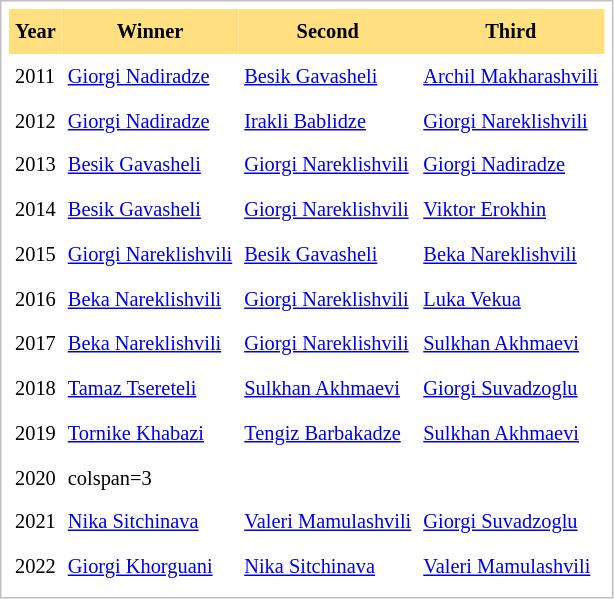<table cellpadding="4" cellspacing="0"  style="border: 1px solid silver; color: black; margin: 0 0 0.5em 0; background-color: white; padding: 5px; text-align: left; font-size:85%; vertical-align: top; line-height:1.6em;">
<tr>
<th scope=col; align="center" bgcolor="FFDF80">Year</th>
<th scope=col; align="center" bgcolor="FFDF80">Winner</th>
<th scope=col; align="center" bgcolor="FFDF80">Second</th>
<th scope=col; align="center" bgcolor="FFDF80">Third</th>
</tr>
<tr>
<td>2011</td>
<td><a href='#'>Giorgi Nadiradze</a></td>
<td><a href='#'>Besik Gavasheli</a></td>
<td><a href='#'>Archil Makharashvili</a></td>
</tr>
<tr>
<td>2012</td>
<td><a href='#'>Giorgi Nadiradze</a></td>
<td><a href='#'>Irakli Bablidze</a></td>
<td><a href='#'>Giorgi Nareklishvili</a></td>
</tr>
<tr>
<td>2013</td>
<td><a href='#'>Besik Gavasheli</a></td>
<td><a href='#'>Giorgi Nareklishvili</a></td>
<td><a href='#'>Giorgi Nadiradze</a></td>
</tr>
<tr>
<td>2014</td>
<td><a href='#'>Besik Gavasheli</a></td>
<td><a href='#'>Giorgi Nareklishvili</a></td>
<td><a href='#'>Viktor Erokhin</a></td>
</tr>
<tr>
<td>2015</td>
<td><a href='#'>Giorgi Nareklishvili</a></td>
<td><a href='#'>Besik Gavasheli</a></td>
<td><a href='#'>Beka Nareklishvili</a></td>
</tr>
<tr>
<td>2016</td>
<td><a href='#'>Beka Nareklishvili</a></td>
<td><a href='#'>Giorgi Nareklishvili</a></td>
<td><a href='#'>Luka Vekua</a></td>
</tr>
<tr>
<td>2017</td>
<td><a href='#'>Beka Nareklishvili</a></td>
<td><a href='#'>Giorgi Nareklishvili</a></td>
<td><a href='#'>Sulkhan Akhmaevi</a></td>
</tr>
<tr>
<td>2018</td>
<td><a href='#'>Tamaz Tsereteli</a></td>
<td><a href='#'>Sulkhan Akhmaevi</a></td>
<td><a href='#'>Giorgi Suvadzoglu</a></td>
</tr>
<tr>
<td>2019</td>
<td><a href='#'>Tornike Khabazi</a></td>
<td><a href='#'>Tengiz Barbakadze</a></td>
<td><a href='#'>Sulkhan Akhmaevi</a></td>
</tr>
<tr>
<td>2020</td>
<td>colspan=3 </td>
</tr>
<tr>
<td>2021</td>
<td><a href='#'>Nika Sitchinava</a></td>
<td><a href='#'>Valeri Mamulashvili</a></td>
<td><a href='#'>Giorgi Suvadzoglu</a></td>
</tr>
<tr>
<td>2022</td>
<td><a href='#'>Giorgi Khorguani</a></td>
<td><a href='#'>Nika Sitchinava</a></td>
<td><a href='#'>Valeri Mamulashvili</a></td>
</tr>
</table>
